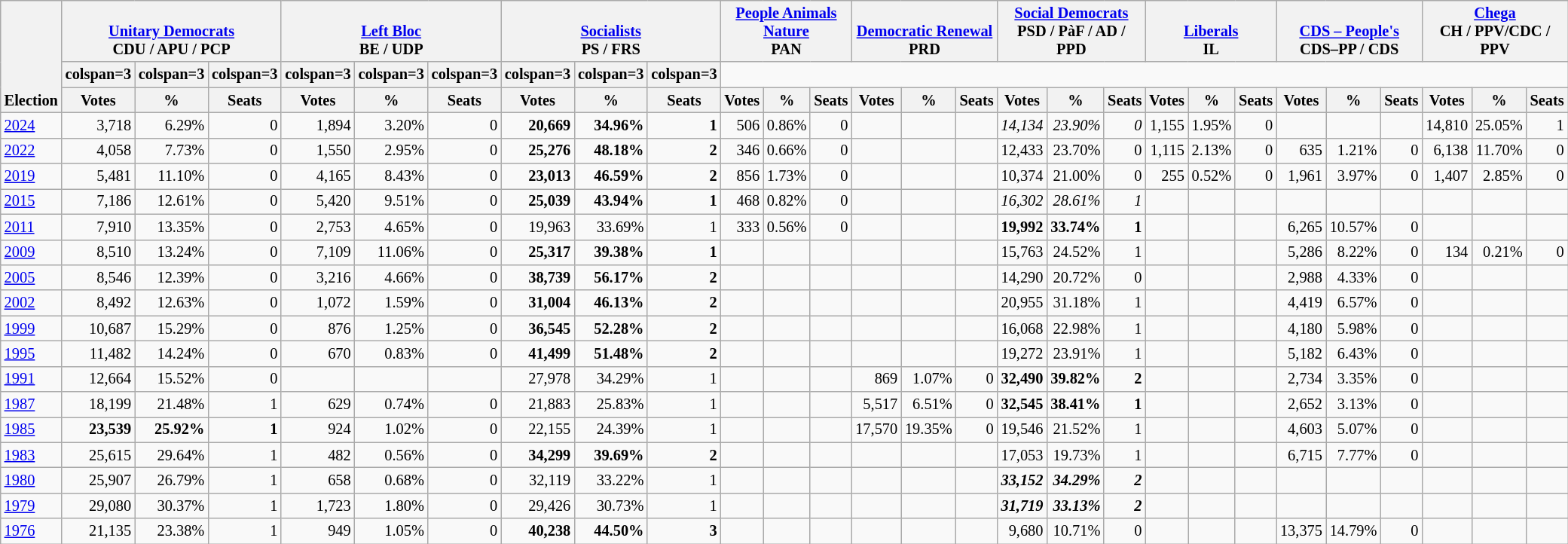<table class="wikitable" border="1" style="font-size:85%; text-align:right;">
<tr>
<th style="text-align:left;" valign=bottom rowspan=3>Election</th>
<th valign=bottom colspan=3><a href='#'>Unitary Democrats</a><br>CDU / APU / PCP</th>
<th valign=bottom colspan=3><a href='#'>Left Bloc</a><br>BE / UDP</th>
<th valign=bottom colspan=3><a href='#'>Socialists</a><br>PS / FRS</th>
<th valign=bottom colspan=3><a href='#'>People Animals Nature</a><br>PAN</th>
<th valign=bottom colspan=3><a href='#'>Democratic Renewal</a><br>PRD</th>
<th valign=bottom colspan=3><a href='#'>Social Democrats</a><br>PSD / PàF / AD / PPD</th>
<th valign=bottom colspan=3><a href='#'>Liberals</a><br>IL</th>
<th valign=bottom colspan=3><a href='#'>CDS – People's</a><br>CDS–PP / CDS</th>
<th valign=bottom colspan=3><a href='#'>Chega</a><br>CH / PPV/CDC / PPV</th>
</tr>
<tr>
<th>colspan=3 </th>
<th>colspan=3 </th>
<th>colspan=3 </th>
<th>colspan=3 </th>
<th>colspan=3 </th>
<th>colspan=3 </th>
<th>colspan=3 </th>
<th>colspan=3 </th>
<th>colspan=3 </th>
</tr>
<tr>
<th>Votes</th>
<th>%</th>
<th>Seats</th>
<th>Votes</th>
<th>%</th>
<th>Seats</th>
<th>Votes</th>
<th>%</th>
<th>Seats</th>
<th>Votes</th>
<th>%</th>
<th>Seats</th>
<th>Votes</th>
<th>%</th>
<th>Seats</th>
<th>Votes</th>
<th>%</th>
<th>Seats</th>
<th>Votes</th>
<th>%</th>
<th>Seats</th>
<th>Votes</th>
<th>%</th>
<th>Seats</th>
<th>Votes</th>
<th>%</th>
<th>Seats</th>
</tr>
<tr>
<td align=left><a href='#'>2024</a></td>
<td>3,718</td>
<td>6.29%</td>
<td>0</td>
<td>1,894</td>
<td>3.20%</td>
<td>0</td>
<td><strong>20,669</strong></td>
<td><strong>34.96%</strong></td>
<td><strong>1</strong></td>
<td>506</td>
<td>0.86%</td>
<td>0</td>
<td></td>
<td></td>
<td></td>
<td><em>14,134</em></td>
<td><em>23.90%</em></td>
<td><em>0</em></td>
<td>1,155</td>
<td>1.95%</td>
<td>0</td>
<td></td>
<td></td>
<td></td>
<td>14,810</td>
<td>25.05%</td>
<td>1</td>
</tr>
<tr>
<td align=left><a href='#'>2022</a></td>
<td>4,058</td>
<td>7.73%</td>
<td>0</td>
<td>1,550</td>
<td>2.95%</td>
<td>0</td>
<td><strong>25,276</strong></td>
<td><strong>48.18%</strong></td>
<td><strong>2</strong></td>
<td>346</td>
<td>0.66%</td>
<td>0</td>
<td></td>
<td></td>
<td></td>
<td>12,433</td>
<td>23.70%</td>
<td>0</td>
<td>1,115</td>
<td>2.13%</td>
<td>0</td>
<td>635</td>
<td>1.21%</td>
<td>0</td>
<td>6,138</td>
<td>11.70%</td>
<td>0</td>
</tr>
<tr>
<td align=left><a href='#'>2019</a></td>
<td>5,481</td>
<td>11.10%</td>
<td>0</td>
<td>4,165</td>
<td>8.43%</td>
<td>0</td>
<td><strong>23,013</strong></td>
<td><strong>46.59%</strong></td>
<td><strong>2</strong></td>
<td>856</td>
<td>1.73%</td>
<td>0</td>
<td></td>
<td></td>
<td></td>
<td>10,374</td>
<td>21.00%</td>
<td>0</td>
<td>255</td>
<td>0.52%</td>
<td>0</td>
<td>1,961</td>
<td>3.97%</td>
<td>0</td>
<td>1,407</td>
<td>2.85%</td>
<td>0</td>
</tr>
<tr>
<td align=left><a href='#'>2015</a></td>
<td>7,186</td>
<td>12.61%</td>
<td>0</td>
<td>5,420</td>
<td>9.51%</td>
<td>0</td>
<td><strong>25,039</strong></td>
<td><strong>43.94%</strong></td>
<td><strong>1</strong></td>
<td>468</td>
<td>0.82%</td>
<td>0</td>
<td></td>
<td></td>
<td></td>
<td><em>16,302</em></td>
<td><em>28.61%</em></td>
<td><em>1</em></td>
<td></td>
<td></td>
<td></td>
<td></td>
<td></td>
<td></td>
<td></td>
<td></td>
<td></td>
</tr>
<tr>
<td align=left><a href='#'>2011</a></td>
<td>7,910</td>
<td>13.35%</td>
<td>0</td>
<td>2,753</td>
<td>4.65%</td>
<td>0</td>
<td>19,963</td>
<td>33.69%</td>
<td>1</td>
<td>333</td>
<td>0.56%</td>
<td>0</td>
<td></td>
<td></td>
<td></td>
<td><strong>19,992</strong></td>
<td><strong>33.74%</strong></td>
<td><strong>1</strong></td>
<td></td>
<td></td>
<td></td>
<td>6,265</td>
<td>10.57%</td>
<td>0</td>
<td></td>
<td></td>
<td></td>
</tr>
<tr>
<td align=left><a href='#'>2009</a></td>
<td>8,510</td>
<td>13.24%</td>
<td>0</td>
<td>7,109</td>
<td>11.06%</td>
<td>0</td>
<td><strong>25,317</strong></td>
<td><strong>39.38%</strong></td>
<td><strong>1</strong></td>
<td></td>
<td></td>
<td></td>
<td></td>
<td></td>
<td></td>
<td>15,763</td>
<td>24.52%</td>
<td>1</td>
<td></td>
<td></td>
<td></td>
<td>5,286</td>
<td>8.22%</td>
<td>0</td>
<td>134</td>
<td>0.21%</td>
<td>0</td>
</tr>
<tr>
<td align=left><a href='#'>2005</a></td>
<td>8,546</td>
<td>12.39%</td>
<td>0</td>
<td>3,216</td>
<td>4.66%</td>
<td>0</td>
<td><strong>38,739</strong></td>
<td><strong>56.17%</strong></td>
<td><strong>2</strong></td>
<td></td>
<td></td>
<td></td>
<td></td>
<td></td>
<td></td>
<td>14,290</td>
<td>20.72%</td>
<td>0</td>
<td></td>
<td></td>
<td></td>
<td>2,988</td>
<td>4.33%</td>
<td>0</td>
<td></td>
<td></td>
<td></td>
</tr>
<tr>
<td align=left><a href='#'>2002</a></td>
<td>8,492</td>
<td>12.63%</td>
<td>0</td>
<td>1,072</td>
<td>1.59%</td>
<td>0</td>
<td><strong>31,004</strong></td>
<td><strong>46.13%</strong></td>
<td><strong>2</strong></td>
<td></td>
<td></td>
<td></td>
<td></td>
<td></td>
<td></td>
<td>20,955</td>
<td>31.18%</td>
<td>1</td>
<td></td>
<td></td>
<td></td>
<td>4,419</td>
<td>6.57%</td>
<td>0</td>
<td></td>
<td></td>
<td></td>
</tr>
<tr>
<td align=left><a href='#'>1999</a></td>
<td>10,687</td>
<td>15.29%</td>
<td>0</td>
<td>876</td>
<td>1.25%</td>
<td>0</td>
<td><strong>36,545</strong></td>
<td><strong>52.28%</strong></td>
<td><strong>2</strong></td>
<td></td>
<td></td>
<td></td>
<td></td>
<td></td>
<td></td>
<td>16,068</td>
<td>22.98%</td>
<td>1</td>
<td></td>
<td></td>
<td></td>
<td>4,180</td>
<td>5.98%</td>
<td>0</td>
<td></td>
<td></td>
<td></td>
</tr>
<tr>
<td align=left><a href='#'>1995</a></td>
<td>11,482</td>
<td>14.24%</td>
<td>0</td>
<td>670</td>
<td>0.83%</td>
<td>0</td>
<td><strong>41,499</strong></td>
<td><strong>51.48%</strong></td>
<td><strong>2</strong></td>
<td></td>
<td></td>
<td></td>
<td></td>
<td></td>
<td></td>
<td>19,272</td>
<td>23.91%</td>
<td>1</td>
<td></td>
<td></td>
<td></td>
<td>5,182</td>
<td>6.43%</td>
<td>0</td>
<td></td>
<td></td>
<td></td>
</tr>
<tr>
<td align=left><a href='#'>1991</a></td>
<td>12,664</td>
<td>15.52%</td>
<td>0</td>
<td></td>
<td></td>
<td></td>
<td>27,978</td>
<td>34.29%</td>
<td>1</td>
<td></td>
<td></td>
<td></td>
<td>869</td>
<td>1.07%</td>
<td>0</td>
<td><strong>32,490</strong></td>
<td><strong>39.82%</strong></td>
<td><strong>2</strong></td>
<td></td>
<td></td>
<td></td>
<td>2,734</td>
<td>3.35%</td>
<td>0</td>
<td></td>
<td></td>
<td></td>
</tr>
<tr>
<td align=left><a href='#'>1987</a></td>
<td>18,199</td>
<td>21.48%</td>
<td>1</td>
<td>629</td>
<td>0.74%</td>
<td>0</td>
<td>21,883</td>
<td>25.83%</td>
<td>1</td>
<td></td>
<td></td>
<td></td>
<td>5,517</td>
<td>6.51%</td>
<td>0</td>
<td><strong>32,545</strong></td>
<td><strong>38.41%</strong></td>
<td><strong>1</strong></td>
<td></td>
<td></td>
<td></td>
<td>2,652</td>
<td>3.13%</td>
<td>0</td>
<td></td>
<td></td>
<td></td>
</tr>
<tr>
<td align=left><a href='#'>1985</a></td>
<td><strong>23,539</strong></td>
<td><strong>25.92%</strong></td>
<td><strong>1</strong></td>
<td>924</td>
<td>1.02%</td>
<td>0</td>
<td>22,155</td>
<td>24.39%</td>
<td>1</td>
<td></td>
<td></td>
<td></td>
<td>17,570</td>
<td>19.35%</td>
<td>0</td>
<td>19,546</td>
<td>21.52%</td>
<td>1</td>
<td></td>
<td></td>
<td></td>
<td>4,603</td>
<td>5.07%</td>
<td>0</td>
<td></td>
<td></td>
<td></td>
</tr>
<tr>
<td align=left><a href='#'>1983</a></td>
<td>25,615</td>
<td>29.64%</td>
<td>1</td>
<td>482</td>
<td>0.56%</td>
<td>0</td>
<td><strong>34,299</strong></td>
<td><strong>39.69%</strong></td>
<td><strong>2</strong></td>
<td></td>
<td></td>
<td></td>
<td></td>
<td></td>
<td></td>
<td>17,053</td>
<td>19.73%</td>
<td>1</td>
<td></td>
<td></td>
<td></td>
<td>6,715</td>
<td>7.77%</td>
<td>0</td>
<td></td>
<td></td>
<td></td>
</tr>
<tr>
<td align=left><a href='#'>1980</a></td>
<td>25,907</td>
<td>26.79%</td>
<td>1</td>
<td>658</td>
<td>0.68%</td>
<td>0</td>
<td>32,119</td>
<td>33.22%</td>
<td>1</td>
<td></td>
<td></td>
<td></td>
<td></td>
<td></td>
<td></td>
<td><strong><em>33,152</em></strong></td>
<td><strong><em>34.29%</em></strong></td>
<td><strong><em>2</em></strong></td>
<td></td>
<td></td>
<td></td>
<td></td>
<td></td>
<td></td>
<td></td>
<td></td>
<td></td>
</tr>
<tr>
<td align=left><a href='#'>1979</a></td>
<td>29,080</td>
<td>30.37%</td>
<td>1</td>
<td>1,723</td>
<td>1.80%</td>
<td>0</td>
<td>29,426</td>
<td>30.73%</td>
<td>1</td>
<td></td>
<td></td>
<td></td>
<td></td>
<td></td>
<td></td>
<td><strong><em>31,719</em></strong></td>
<td><strong><em>33.13%</em></strong></td>
<td><strong><em>2</em></strong></td>
<td></td>
<td></td>
<td></td>
<td></td>
<td></td>
<td></td>
<td></td>
<td></td>
<td></td>
</tr>
<tr>
<td align=left><a href='#'>1976</a></td>
<td>21,135</td>
<td>23.38%</td>
<td>1</td>
<td>949</td>
<td>1.05%</td>
<td>0</td>
<td><strong>40,238</strong></td>
<td><strong>44.50%</strong></td>
<td><strong>3</strong></td>
<td></td>
<td></td>
<td></td>
<td></td>
<td></td>
<td></td>
<td>9,680</td>
<td>10.71%</td>
<td>0</td>
<td></td>
<td></td>
<td></td>
<td>13,375</td>
<td>14.79%</td>
<td>0</td>
<td></td>
<td></td>
<td></td>
</tr>
</table>
